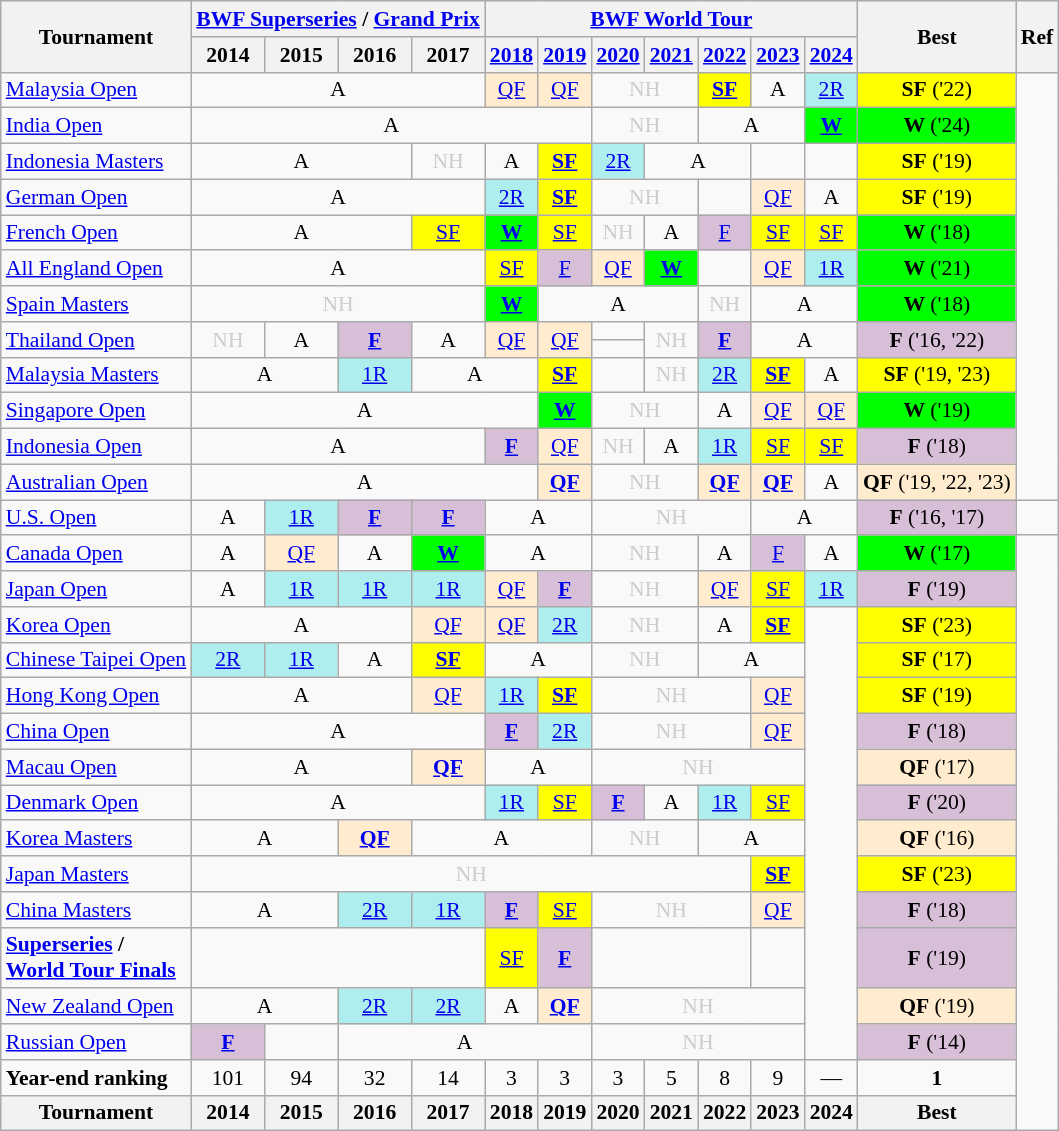<table class="wikitable" style="font-size: 90%; text-align:center">
<tr>
<th rowspan="2">Tournament</th>
<th colspan="4"><a href='#'>BWF Superseries</a> / <a href='#'>Grand Prix</a></th>
<th colspan="7"><a href='#'>BWF World Tour</a></th>
<th rowspan="2">Best</th>
<th rowspan="2">Ref</th>
</tr>
<tr>
<th>2014</th>
<th>2015</th>
<th>2016</th>
<th>2017</th>
<th><a href='#'>2018</a></th>
<th><a href='#'>2019</a></th>
<th><a href='#'>2020</a></th>
<th><a href='#'>2021</a></th>
<th><a href='#'>2022</a></th>
<th><a href='#'>2023</a></th>
<th><a href='#'>2024</a></th>
</tr>
<tr>
<td align=left><a href='#'>Malaysia Open</a></td>
<td colspan="4">A</td>
<td bgcolor=FFEBCD><a href='#'>QF</a></td>
<td bgcolor=FFEBCD><a href='#'>QF</a></td>
<td colspan="2" style=color:#ccc>NH</td>
<td bgcolor=FFFF00><strong><a href='#'>SF</a></strong></td>
<td>A</td>
<td bgcolor=AFEEEE><a href='#'>2R</a></td>
<td bgcolor=FFFF00><strong>SF</strong> ('22)</td>
</tr>
<tr>
<td align=left><a href='#'>India Open</a></td>
<td colspan="6">A</td>
<td colspan="2" style=color:#ccc>NH</td>
<td colspan="2">A</td>
<td bgcolor=00FF00><strong><a href='#'>W</a></strong></td>
<td bgcolor=00FF00><strong>W</strong> ('24)</td>
</tr>
<tr>
<td align=left><a href='#'>Indonesia Masters</a></td>
<td colspan="3">A</td>
<td style=color:#ccc>NH</td>
<td>A</td>
<td bgcolor=FFFF00><a href='#'><strong>SF</strong></a></td>
<td bgcolor=AFEEEE><a href='#'>2R</a></td>
<td colspan="2">A</td>
<td><a href='#'></a></td>
<td><a href='#'></a></td>
<td bgcolor=FFFF00><strong>SF</strong> ('19)</td>
</tr>
<tr>
<td align=left><a href='#'>German Open</a></td>
<td colspan="4">A</td>
<td bgcolor=AFEEEE><a href='#'>2R</a></td>
<td bgcolor=FFFF00><a href='#'><strong>SF</strong></a></td>
<td colspan="2" style=color:#ccc>NH</td>
<td><a href='#'></a></td>
<td bgcolor=FFEBCD><a href='#'>QF</a></td>
<td>A</td>
<td bgcolor=FFFF00><strong>SF</strong> ('19)</td>
</tr>
<tr>
<td align=left><a href='#'>French Open</a></td>
<td colspan="3">A</td>
<td bgcolor=FFFF00><a href='#'>SF</a></td>
<td bgcolor=00FF00><a href='#'><strong>W</strong></a></td>
<td bgcolor=FFFF00><a href='#'>SF</a></td>
<td style=color:#ccc>NH</td>
<td>A</td>
<td bgcolor=D8BFD8><a href='#'>F</a></td>
<td bgcolor=FFFF00><a href='#'>SF</a></td>
<td bgcolor=FFFF00><a href='#'>SF</a></td>
<td bgcolor=00FF00><strong>W</strong> ('18)</td>
</tr>
<tr>
<td align=left><a href='#'>All England Open</a></td>
<td colspan="4">A</td>
<td bgcolor=FFFF00><a href='#'>SF</a></td>
<td bgcolor=D8BFD8><a href='#'>F</a></td>
<td bgcolor=FFEBCD><a href='#'>QF</a></td>
<td bgcolor=00FF00><a href='#'><strong>W</strong></a></td>
<td><a href='#'></a></td>
<td bgcolor=FFEBCD><a href='#'>QF</a></td>
<td bgcolor=AFEEEE><a href='#'>1R</a></td>
<td bgcolor=00FF00><strong>W</strong> ('21)</td>
</tr>
<tr>
<td align=left><a href='#'>Spain Masters</a></td>
<td colspan="4" style=color:#ccc>NH</td>
<td bgcolor=00FF00><a href='#'><strong>W</strong></a></td>
<td colspan="3">A</td>
<td style=color:#ccc>NH</td>
<td colspan="2">A</td>
<td bgcolor=00FF00><strong>W</strong> ('18)</td>
</tr>
<tr>
<td rowspan="2" align=left><a href='#'>Thailand Open</a></td>
<td rowspan="2" style=color:#ccc>NH</td>
<td rowspan="2">A</td>
<td rowspan="2" bgcolor=D8BFD8><strong><a href='#'>F</a></strong></td>
<td rowspan="2">A</td>
<td rowspan="2" bgcolor=FFEBCD><a href='#'>QF</a></td>
<td rowspan="2" bgcolor=FFEBCD><a href='#'>QF</a></td>
<td><a href='#'></a></td>
<td rowspan="2" style=color:#ccc>NH</td>
<td rowspan="2" bgcolor=D8BFD8><strong><a href='#'>F</a></strong></td>
<td rowspan="2" colspan="2">A</td>
<td rowspan="2" bgcolor=D8BFD8><strong>F</strong> ('16, '22)</td>
</tr>
<tr>
<td><a href='#'></a></td>
</tr>
<tr>
<td align=left><a href='#'>Malaysia Masters</a></td>
<td colspan="2">A</td>
<td bgcolor=AFEEEE><a href='#'>1R</a></td>
<td colspan="2">A</td>
<td bgcolor=FFFF00><a href='#'><strong>SF</strong></a></td>
<td><a href='#'></a></td>
<td style=color:#ccc>NH</td>
<td bgcolor=AFEEEE><a href='#'>2R</a></td>
<td bgcolor=FFFF00><a href='#'><strong>SF</strong></a></td>
<td>A</td>
<td bgcolor=FFFF00><strong>SF</strong> ('19, '23)</td>
</tr>
<tr>
<td align=left><a href='#'>Singapore Open</a></td>
<td colspan="5">A</td>
<td bgcolor=00FF00><a href='#'><strong>W</strong></a></td>
<td colspan="2" style=color:#ccc>NH</td>
<td>A</td>
<td bgcolor=FFEBCD><a href='#'>QF</a></td>
<td bgcolor=FFEBCD><a href='#'>QF</a></td>
<td bgcolor=00FF00><strong>W</strong> ('19)</td>
</tr>
<tr>
<td align=left><a href='#'>Indonesia Open</a></td>
<td colspan="4">A</td>
<td bgcolor=D8BFD8><a href='#'><strong>F</strong></a></td>
<td bgcolor=FFEBCD><a href='#'>QF</a></td>
<td style=color:#ccc>NH</td>
<td>A</td>
<td bgcolor=AFEEEE><a href='#'>1R</a></td>
<td bgcolor=FFFF00><a href='#'>SF</a></td>
<td bgcolor=FFFF00><a href='#'>SF</a></td>
<td bgcolor=D8BFD8><strong>F</strong> ('18)</td>
</tr>
<tr>
<td align=left><a href='#'>Australian Open</a></td>
<td colspan="5">A</td>
<td bgcolor=FFEBCD><strong><a href='#'>QF</a></strong></td>
<td colspan="2" style=color:#ccc>NH</td>
<td bgcolor=FFEBCD><strong><a href='#'>QF</a></strong></td>
<td bgcolor=FFEBCD><strong><a href='#'>QF</a></strong></td>
<td>A</td>
<td bgcolor=FFEBCD><strong>QF</strong> ('19, '22, '23)</td>
</tr>
<tr>
<td align=left><a href='#'>U.S. Open</a></td>
<td>A</td>
<td bgcolor=AFEEEE><a href='#'>1R</a></td>
<td bgcolor=D8BFD8><strong><a href='#'>F</a></strong></td>
<td bgcolor=D8BFD8><strong><a href='#'>F</a></strong></td>
<td colspan="2">A</td>
<td colspan="3" style=color:#ccc>NH</td>
<td colspan="2">A</td>
<td bgcolor=D8BFD8><strong>F</strong> ('16, '17)</td>
<td></td>
</tr>
<tr>
<td align=left><a href='#'>Canada Open</a></td>
<td>A</td>
<td bgcolor=FFEBCD><a href='#'>QF</a></td>
<td>A</td>
<td bgcolor=00FF00><a href='#'><strong>W</strong></a></td>
<td colspan="2">A</td>
<td colspan="2" style=color:#ccc>NH</td>
<td>A</td>
<td bgcolor=D8BFD8><a href='#'>F</a></td>
<td>A</td>
<td bgcolor=00FF00><strong>W</strong> ('17)</td>
</tr>
<tr>
<td align=left><a href='#'>Japan Open</a></td>
<td>A</td>
<td bgcolor=AFEEEE><a href='#'>1R</a></td>
<td bgcolor=AFEEEE><a href='#'>1R</a></td>
<td bgcolor=AFEEEE><a href='#'>1R</a></td>
<td bgcolor=FFEBCD><a href='#'>QF</a></td>
<td bgcolor=D8BFD8><a href='#'><strong>F</strong></a></td>
<td colspan="2" style=color:#ccc>NH</td>
<td bgcolor=FFEBCD><a href='#'>QF</a></td>
<td bgcolor=FFFF00><a href='#'>SF</a></td>
<td bgcolor=AFEEEE><a href='#'>1R</a></td>
<td bgcolor=D8BFD8><strong>F</strong> ('19)</td>
</tr>
<tr>
<td align=left><a href='#'>Korea Open</a></td>
<td colspan="3">A</td>
<td bgcolor=FFEBCD><a href='#'>QF</a></td>
<td bgcolor=FFEBCD><a href='#'>QF</a></td>
<td bgcolor=AFEEEE><a href='#'>2R</a></td>
<td colspan="2" style=color:#ccc>NH</td>
<td>A</td>
<td bgcolor=FFFF00><strong><a href='#'>SF</a></strong></td>
<td rowspan="12"></td>
<td bgcolor=FFFF00><strong>SF</strong> ('23)</td>
</tr>
<tr>
<td align=left><a href='#'>Chinese Taipei Open</a></td>
<td bgcolor=AFEEEE><a href='#'>2R</a></td>
<td bgcolor=AFEEEE><a href='#'>1R</a></td>
<td>A</td>
<td bgcolor=FFFF00><a href='#'><strong>SF</strong></a></td>
<td colspan="2">A</td>
<td colspan="2" style=color:#ccc>NH</td>
<td colspan="2">A</td>
<td bgcolor=FFFF00><strong>SF</strong> ('17)</td>
</tr>
<tr>
<td align=left><a href='#'>Hong Kong Open</a></td>
<td colspan="3">A</td>
<td bgcolor=FFEBCD><a href='#'>QF</a></td>
<td bgcolor=AFEEEE><a href='#'>1R</a></td>
<td bgcolor=FFFF00><a href='#'><strong>SF</strong></a></td>
<td colspan="3" style=color:#ccc>NH</td>
<td bgcolor=FFEBCD><a href='#'>QF</a></td>
<td bgcolor=FFFF00><strong>SF</strong> ('19)</td>
</tr>
<tr>
<td align=left><a href='#'>China Open</a></td>
<td colspan="4">A</td>
<td bgcolor=D8BFD8><a href='#'><strong>F</strong></a></td>
<td bgcolor=AFEEEE><a href='#'>2R</a></td>
<td colspan="3" style=color:#ccc>NH</td>
<td bgcolor=FFEBCD><a href='#'>QF</a></td>
<td bgcolor=D8BFD8><strong>F</strong> ('18)</td>
</tr>
<tr>
<td align=left><a href='#'>Macau Open</a></td>
<td colspan="3">A</td>
<td bgcolor=FFEBCD><a href='#'><strong>QF</strong></a></td>
<td colspan="2">A</td>
<td colspan="4" style=color:#ccc>NH</td>
<td bgcolor=FFEBCD><strong>QF</strong> ('17)</td>
</tr>
<tr>
<td align=left><a href='#'>Denmark Open</a></td>
<td colspan="4">A</td>
<td bgcolor=AFEEEE><a href='#'>1R</a></td>
<td bgcolor=FFFF00><a href='#'>SF</a></td>
<td bgcolor=D8BFD8><a href='#'><strong>F</strong></a></td>
<td>A</td>
<td bgcolor=AFEEEE><a href='#'>1R</a></td>
<td bgcolor=FFFF00><a href='#'>SF</a></td>
<td bgcolor=D8BFD8><strong>F</strong> ('20)</td>
</tr>
<tr>
<td align=left><a href='#'>Korea Masters</a></td>
<td colspan="2">A</td>
<td bgcolor=FFEBCD><a href='#'><strong>QF</strong></a></td>
<td colspan="3">A</td>
<td colspan="2" style=color:#ccc>NH</td>
<td colspan="2">A</td>
<td bgcolor=FFEBCD><strong>QF</strong> ('16)</td>
</tr>
<tr>
<td align=left><a href='#'>Japan Masters</a></td>
<td colspan="9" style=color:#ccc>NH</td>
<td bgcolor=FFFF00><a href='#'><strong>SF</strong></a></td>
<td bgcolor=FFFF00><strong>SF</strong> ('23)</td>
</tr>
<tr>
<td align=left><a href='#'>China Masters</a></td>
<td colspan="2">A</td>
<td bgcolor=AFEEEE><a href='#'>2R</a></td>
<td bgcolor=AFEEEE><a href='#'>1R</a></td>
<td bgcolor=D8BFD8><a href='#'><strong>F</strong></a></td>
<td bgcolor=FFFF00><a href='#'>SF</a></td>
<td colspan="3" style=color:#ccc>NH</td>
<td bgcolor=FFEBCD><a href='#'>QF</a></td>
<td bgcolor=D8BFD8><strong>F</strong> ('18)</td>
</tr>
<tr>
<td align=left><strong><a href='#'>Superseries</a> /<br> <a href='#'>World Tour Finals</a></strong></td>
<td colspan="4"></td>
<td bgcolor=FFFF00><a href='#'>SF</a></td>
<td bgcolor=D8BFD8><a href='#'><strong>F</strong></a></td>
<td colspan="3"></td>
<td><a href='#'></a></td>
<td bgcolor=D8BFD8><strong>F</strong> ('19)</td>
</tr>
<tr>
<td align=left><a href='#'>New Zealand Open</a></td>
<td colspan="2">A</td>
<td bgcolor=AFEEEE><a href='#'>2R</a></td>
<td bgcolor=AFEEEE><a href='#'>2R</a></td>
<td>A</td>
<td bgcolor=FFEBCD><a href='#'><strong>QF</strong></a></td>
<td colspan="4" style=color:#ccc>NH</td>
<td bgcolor=FFEBCD><strong>QF</strong> ('19)</td>
</tr>
<tr>
<td align=left><a href='#'>Russian Open</a></td>
<td bgcolor=D8BFD8><a href='#'><strong>F</strong></a></td>
<td><a href='#'></a></td>
<td colspan="4">A</td>
<td colspan="4" style=color:#ccc>NH</td>
<td bgcolor=D8BFD8><strong>F</strong> ('14)</td>
</tr>
<tr>
<td align=left><strong>Year-end ranking</strong></td>
<td>101</td>
<td>94</td>
<td>32</td>
<td>14</td>
<td>3</td>
<td>3</td>
<td>3</td>
<td>5</td>
<td>8</td>
<td>9</td>
<td>—</td>
<td><strong>1</strong></td>
</tr>
<tr>
<th>Tournament</th>
<th>2014</th>
<th>2015</th>
<th>2016</th>
<th>2017</th>
<th>2018</th>
<th>2019</th>
<th>2020</th>
<th>2021</th>
<th>2022</th>
<th>2023</th>
<th>2024</th>
<th>Best</th>
</tr>
</table>
